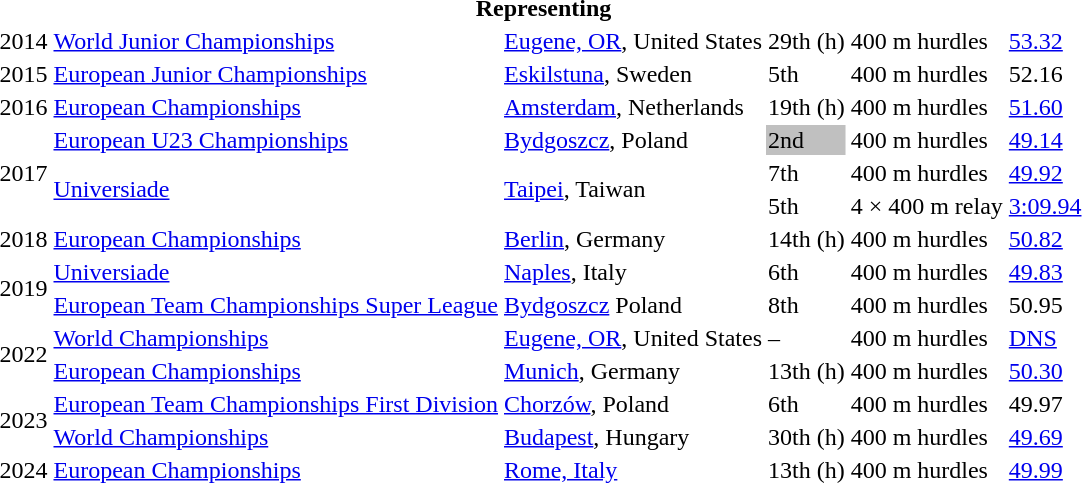<table>
<tr>
<th colspan="7">Representing </th>
</tr>
<tr>
<td>2014</td>
<td><a href='#'>World Junior Championships</a></td>
<td><a href='#'>Eugene, OR</a>, United States</td>
<td>29th (h)</td>
<td>400 m hurdles</td>
<td><a href='#'>53.32</a></td>
<td></td>
</tr>
<tr>
<td>2015</td>
<td><a href='#'>European Junior Championships</a></td>
<td><a href='#'>Eskilstuna</a>, Sweden</td>
<td>5th</td>
<td>400 m hurdles</td>
<td>52.16</td>
<td></td>
</tr>
<tr>
<td>2016</td>
<td><a href='#'>European Championships</a></td>
<td><a href='#'>Amsterdam</a>, Netherlands</td>
<td>19th (h)</td>
<td>400 m hurdles</td>
<td><a href='#'>51.60</a></td>
<td></td>
</tr>
<tr>
<td rowspan=3>2017</td>
<td><a href='#'>European U23 Championships</a></td>
<td><a href='#'>Bydgoszcz</a>, Poland</td>
<td bgcolor=silver>2nd</td>
<td>400 m hurdles</td>
<td><a href='#'>49.14</a></td>
<td> </td>
</tr>
<tr>
<td rowspan=2><a href='#'>Universiade</a></td>
<td rowspan=2><a href='#'>Taipei</a>, Taiwan</td>
<td>7th</td>
<td>400 m hurdles</td>
<td><a href='#'>49.92</a></td>
<td></td>
</tr>
<tr>
<td>5th</td>
<td>4 × 400 m relay</td>
<td><a href='#'>3:09.94</a></td>
<td></td>
</tr>
<tr>
<td>2018</td>
<td><a href='#'>European Championships</a></td>
<td><a href='#'>Berlin</a>, Germany</td>
<td>14th (h)</td>
<td>400 m hurdles</td>
<td><a href='#'>50.82</a></td>
<td></td>
</tr>
<tr>
<td rowspan=2>2019</td>
<td><a href='#'>Universiade</a></td>
<td><a href='#'>Naples</a>, Italy</td>
<td>6th</td>
<td>400 m hurdles</td>
<td><a href='#'>49.83</a></td>
<td></td>
</tr>
<tr>
<td><a href='#'>European Team Championships Super League</a></td>
<td><a href='#'>Bydgoszcz</a> Poland</td>
<td>8th</td>
<td>400 m hurdles</td>
<td>50.95</td>
<td></td>
</tr>
<tr>
<td rowspan=2>2022</td>
<td><a href='#'>World Championships</a></td>
<td><a href='#'>Eugene, OR</a>, United States</td>
<td>–</td>
<td>400 m hurdles</td>
<td><a href='#'>DNS</a></td>
<td></td>
</tr>
<tr>
<td><a href='#'>European Championships</a></td>
<td><a href='#'>Munich</a>, Germany</td>
<td>13th (h)</td>
<td>400 m hurdles</td>
<td><a href='#'>50.30</a></td>
<td></td>
</tr>
<tr>
<td rowspan=2>2023</td>
<td><a href='#'>European Team Championships First Division</a></td>
<td><a href='#'>Chorzów</a>, Poland</td>
<td>6th</td>
<td>400 m hurdles</td>
<td>49.97</td>
<td></td>
</tr>
<tr>
<td><a href='#'>World Championships</a></td>
<td><a href='#'>Budapest</a>, Hungary</td>
<td>30th (h)</td>
<td>400 m hurdles</td>
<td><a href='#'>49.69</a></td>
<td></td>
</tr>
<tr>
<td>2024</td>
<td><a href='#'>European Championships</a></td>
<td><a href='#'>Rome, Italy</a></td>
<td>13th (h)</td>
<td>400 m hurdles</td>
<td><a href='#'>49.99</a></td>
<td></td>
</tr>
</table>
